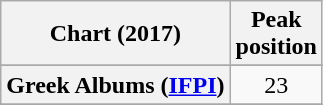<table class="wikitable sortable plainrowheaders" style="text-align:center">
<tr>
<th scope="col">Chart (2017)</th>
<th scope="col">Peak<br> position</th>
</tr>
<tr>
</tr>
<tr>
</tr>
<tr>
</tr>
<tr>
</tr>
<tr>
</tr>
<tr>
</tr>
<tr>
<th scope="row">Greek Albums (<a href='#'>IFPI</a>)</th>
<td>23</td>
</tr>
<tr>
</tr>
<tr>
</tr>
<tr>
</tr>
<tr>
</tr>
<tr>
</tr>
</table>
